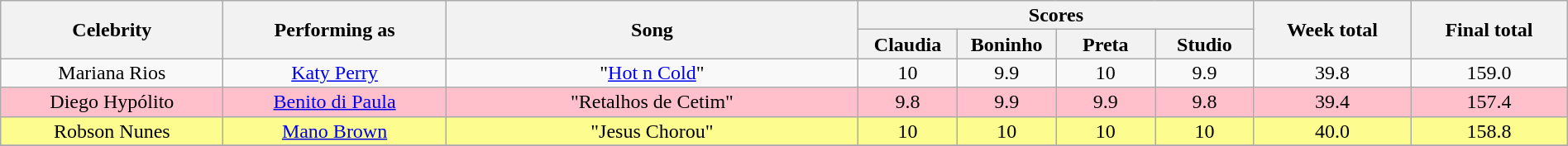<table class="wikitable" style="font-size:100%; line-height:16px; text-align:center" width="100%">
<tr>
<th rowspan=2 width="13.5%">Celebrity</th>
<th rowspan=2 width="13.5%">Performing as</th>
<th rowspan=2 width="25.0%">Song</th>
<th colspan=4 width="24.0%">Scores</th>
<th rowspan=2 width="09.5%">Week total</th>
<th rowspan=2 width="09.5%">Final total</th>
</tr>
<tr>
<th width="06.0%">Claudia</th>
<th width="06.0%">Boninho</th>
<th width="06.0%">Preta</th>
<th width="06.0%">Studio</th>
</tr>
<tr>
<td>Mariana Rios</td>
<td><a href='#'>Katy Perry</a></td>
<td>"<a href='#'>Hot n Cold</a>"</td>
<td>10</td>
<td>9.9</td>
<td>10</td>
<td>9.9</td>
<td>39.8</td>
<td>159.0</td>
</tr>
<tr bgcolor="#ffc0cb">
<td>Diego Hypólito</td>
<td><a href='#'>Benito di Paula</a></td>
<td>"Retalhos de Cetim"</td>
<td>9.8</td>
<td>9.9</td>
<td>9.9</td>
<td>9.8</td>
<td>39.4</td>
<td>157.4</td>
</tr>
<tr bgcolor="#fdfc8f">
<td>Robson Nunes</td>
<td><a href='#'>Mano Brown</a></td>
<td>"Jesus Chorou"</td>
<td>10</td>
<td>10</td>
<td>10</td>
<td>10</td>
<td>40.0</td>
<td>158.8</td>
</tr>
<tr>
</tr>
</table>
